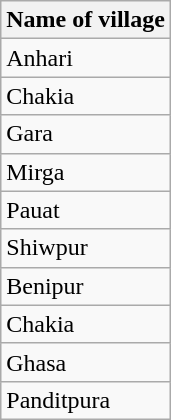<table class="wikitable">
<tr>
<th>Name of village</th>
</tr>
<tr>
<td>Anhari</td>
</tr>
<tr>
<td>Chakia</td>
</tr>
<tr>
<td>Gara</td>
</tr>
<tr>
<td>Mirga</td>
</tr>
<tr>
<td>Pauat</td>
</tr>
<tr>
<td>Shiwpur</td>
</tr>
<tr>
<td>Benipur</td>
</tr>
<tr>
<td>Chakia</td>
</tr>
<tr>
<td>Ghasa</td>
</tr>
<tr>
<td>Panditpura</td>
</tr>
</table>
